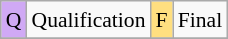<table class="wikitable" style="margin:0.5em auto; font-size:90%; line-height:1.25em;" width=150px;>
<tr>
<td style="background-color:#D0A9F5;text-align:center;">Q</td>
<td>Qualification</td>
<td style="background-color:#FFDF80;text-align:center;">F</td>
<td>Final</td>
</tr>
<tr>
</tr>
</table>
